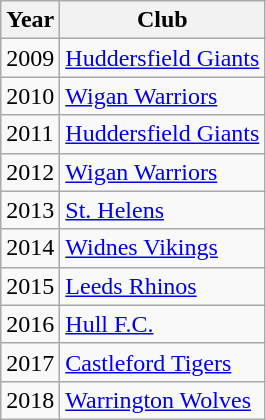<table class="wikitable">
<tr>
<th>Year</th>
<th>Club</th>
</tr>
<tr>
<td>2009</td>
<td> <a href='#'>Huddersfield Giants</a></td>
</tr>
<tr>
<td>2010</td>
<td> <a href='#'>Wigan Warriors</a></td>
</tr>
<tr>
<td>2011</td>
<td> <a href='#'>Huddersfield Giants</a></td>
</tr>
<tr>
<td>2012</td>
<td> <a href='#'>Wigan Warriors</a></td>
</tr>
<tr>
<td>2013</td>
<td> <a href='#'>St. Helens</a></td>
</tr>
<tr>
<td>2014</td>
<td> <a href='#'>Widnes Vikings</a></td>
</tr>
<tr>
<td>2015</td>
<td> <a href='#'>Leeds Rhinos</a></td>
</tr>
<tr>
<td>2016</td>
<td> <a href='#'>Hull F.C.</a></td>
</tr>
<tr>
<td>2017</td>
<td> <a href='#'>Castleford Tigers</a></td>
</tr>
<tr>
<td>2018</td>
<td> <a href='#'>Warrington Wolves</a></td>
</tr>
</table>
